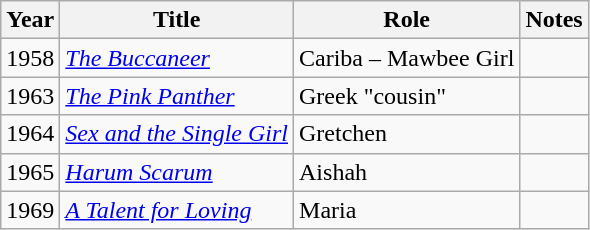<table class="wikitable">
<tr>
<th>Year</th>
<th>Title</th>
<th>Role</th>
<th>Notes</th>
</tr>
<tr>
<td>1958</td>
<td><em><a href='#'>The Buccaneer</a></em></td>
<td>Cariba – Mawbee Girl</td>
<td></td>
</tr>
<tr>
<td>1963</td>
<td><em><a href='#'>The Pink Panther</a></em></td>
<td>Greek "cousin"</td>
<td></td>
</tr>
<tr>
<td>1964</td>
<td><em><a href='#'>Sex and the Single Girl</a></em></td>
<td>Gretchen</td>
<td></td>
</tr>
<tr>
<td>1965</td>
<td><em><a href='#'>Harum Scarum</a></em></td>
<td>Aishah</td>
<td></td>
</tr>
<tr>
<td>1969</td>
<td><em><a href='#'>A Talent for Loving</a></em></td>
<td>Maria</td>
<td></td>
</tr>
</table>
